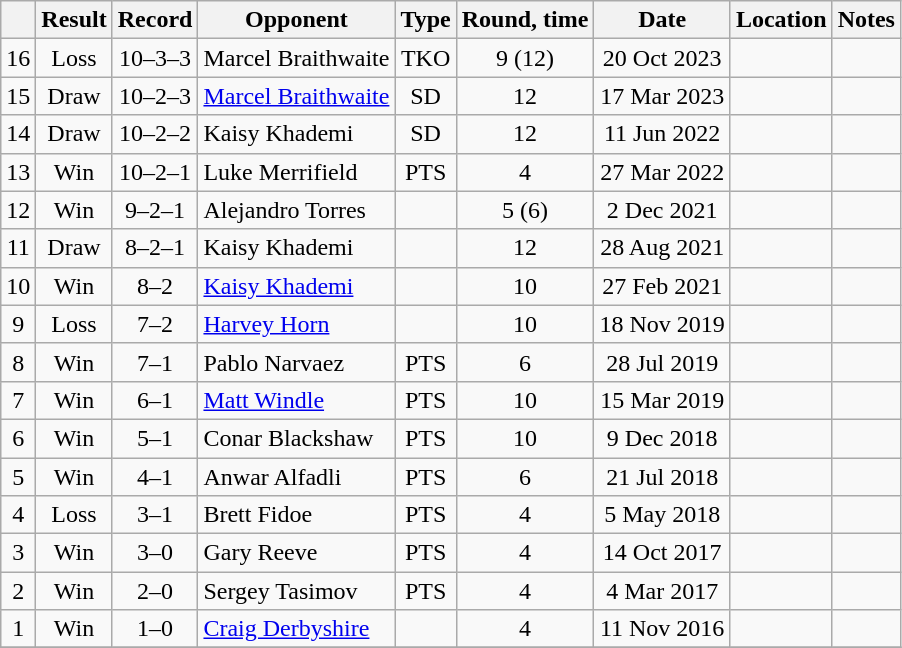<table class="wikitable" style="text-align:center">
<tr>
<th></th>
<th>Result</th>
<th>Record</th>
<th>Opponent</th>
<th>Type</th>
<th>Round, time</th>
<th>Date</th>
<th>Location</th>
<th>Notes</th>
</tr>
<tr>
<td>16</td>
<td>Loss</td>
<td>10–3–3</td>
<td align=left>Marcel Braithwaite</td>
<td>TKO</td>
<td>9 (12)</td>
<td>20 Oct 2023</td>
<td align=left></td>
<td align=left></td>
</tr>
<tr>
<td>15</td>
<td>Draw</td>
<td>10–2–3</td>
<td align=left><a href='#'>Marcel Braithwaite</a></td>
<td>SD</td>
<td>12</td>
<td>17 Mar 2023</td>
<td align=left></td>
<td align=left></td>
</tr>
<tr>
<td>14</td>
<td>Draw</td>
<td>10–2–2</td>
<td align=left>Kaisy Khademi</td>
<td>SD</td>
<td>12</td>
<td>11 Jun 2022</td>
<td align=left></td>
<td align=left></td>
</tr>
<tr>
<td>13</td>
<td>Win</td>
<td>10–2–1</td>
<td align=left>Luke Merrifield</td>
<td>PTS</td>
<td>4</td>
<td>27 Mar 2022</td>
<td align=left></td>
<td></td>
</tr>
<tr>
<td>12</td>
<td>Win</td>
<td>9–2–1</td>
<td align=left>Alejandro Torres</td>
<td></td>
<td>5 (6)</td>
<td>2 Dec 2021</td>
<td align=left></td>
<td></td>
</tr>
<tr>
<td>11</td>
<td>Draw</td>
<td>8–2–1</td>
<td align=left>Kaisy Khademi</td>
<td></td>
<td>12</td>
<td>28 Aug 2021</td>
<td align=left></td>
<td align=left></td>
</tr>
<tr>
<td>10</td>
<td>Win</td>
<td>8–2</td>
<td align=left><a href='#'>Kaisy Khademi</a></td>
<td></td>
<td>10</td>
<td>27 Feb 2021</td>
<td align=left></td>
<td align=left></td>
</tr>
<tr>
<td>9</td>
<td>Loss</td>
<td>7–2</td>
<td align=left><a href='#'>Harvey Horn</a></td>
<td></td>
<td>10</td>
<td>18 Nov 2019</td>
<td align=left></td>
<td align=left></td>
</tr>
<tr>
<td>8</td>
<td>Win</td>
<td>7–1</td>
<td align=left>Pablo Narvaez</td>
<td>PTS</td>
<td>6</td>
<td>28 Jul 2019</td>
<td align=left></td>
<td></td>
</tr>
<tr>
<td>7</td>
<td>Win</td>
<td>6–1</td>
<td align=left><a href='#'>Matt Windle</a></td>
<td>PTS</td>
<td>10</td>
<td>15 Mar 2019</td>
<td align=left></td>
<td align=left></td>
</tr>
<tr>
<td>6</td>
<td>Win</td>
<td>5–1</td>
<td align=left>Conar Blackshaw</td>
<td>PTS</td>
<td>10</td>
<td>9 Dec 2018</td>
<td align=left></td>
<td align=left></td>
</tr>
<tr>
<td>5</td>
<td>Win</td>
<td>4–1</td>
<td align=left>Anwar Alfadli</td>
<td>PTS</td>
<td>6</td>
<td>21 Jul 2018</td>
<td align=left></td>
<td></td>
</tr>
<tr>
<td>4</td>
<td>Loss</td>
<td>3–1</td>
<td align=left>Brett Fidoe</td>
<td>PTS</td>
<td>4</td>
<td>5 May 2018</td>
<td align=left></td>
<td></td>
</tr>
<tr>
<td>3</td>
<td>Win</td>
<td>3–0</td>
<td align=left>Gary Reeve</td>
<td>PTS</td>
<td>4</td>
<td>14 Oct 2017</td>
<td align=left></td>
<td></td>
</tr>
<tr>
<td>2</td>
<td>Win</td>
<td>2–0</td>
<td align=left>Sergey Tasimov</td>
<td>PTS</td>
<td>4</td>
<td>4 Mar 2017</td>
<td align=left></td>
<td></td>
</tr>
<tr>
<td>1</td>
<td>Win</td>
<td>1–0</td>
<td align=left><a href='#'>Craig Derbyshire</a></td>
<td></td>
<td>4</td>
<td>11 Nov 2016</td>
<td align=left></td>
<td></td>
</tr>
<tr>
</tr>
</table>
